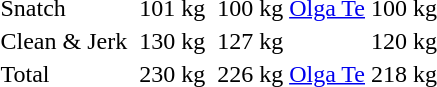<table>
<tr>
<td>Snatch</td>
<td></td>
<td>101 kg</td>
<td></td>
<td>100 kg</td>
<td> <a href='#'>Olga Te</a> </td>
<td>100 kg</td>
</tr>
<tr>
<td>Clean & Jerk</td>
<td></td>
<td>130 kg</td>
<td></td>
<td>127 kg</td>
<td></td>
<td>120 kg</td>
</tr>
<tr>
<td>Total</td>
<td></td>
<td>230 kg</td>
<td></td>
<td>226 kg</td>
<td> <a href='#'>Olga Te</a> </td>
<td>218 kg</td>
</tr>
</table>
